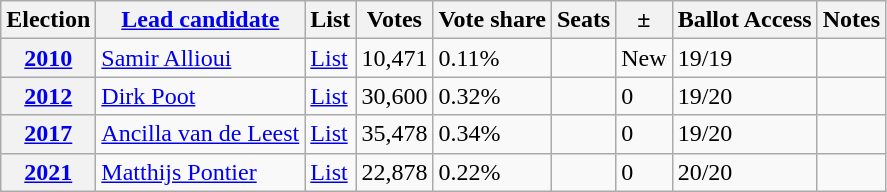<table class=wikitable>
<tr>
<th>Election</th>
<th><a href='#'>Lead candidate</a></th>
<th>List</th>
<th>Votes</th>
<th>Vote share</th>
<th>Seats</th>
<th>±</th>
<th>Ballot Access</th>
<th>Notes</th>
</tr>
<tr>
<th><a href='#'>2010</a></th>
<td><a href='#'>Samir Allioui</a></td>
<td align="left"><a href='#'>List</a></td>
<td>10,471</td>
<td>0.11%</td>
<td></td>
<td>New</td>
<td>19/19</td>
<td></td>
</tr>
<tr>
<th><a href='#'>2012</a></th>
<td><a href='#'>Dirk Poot</a></td>
<td align="left"><a href='#'>List</a></td>
<td>30,600</td>
<td>0.32%</td>
<td></td>
<td>0 </td>
<td>19/20</td>
<td></td>
</tr>
<tr>
<th><a href='#'>2017</a></th>
<td><a href='#'>Ancilla van de Leest</a></td>
<td align="left"><a href='#'>List</a></td>
<td>35,478</td>
<td>0.34%</td>
<td></td>
<td>0 </td>
<td>19/20</td>
<td></td>
</tr>
<tr>
<th><a href='#'>2021</a></th>
<td><a href='#'>Matthijs Pontier</a></td>
<td align="left"><a href='#'>List</a></td>
<td>22,878</td>
<td>0.22%</td>
<td></td>
<td>0 </td>
<td>20/20</td>
<td></td>
</tr>
</table>
